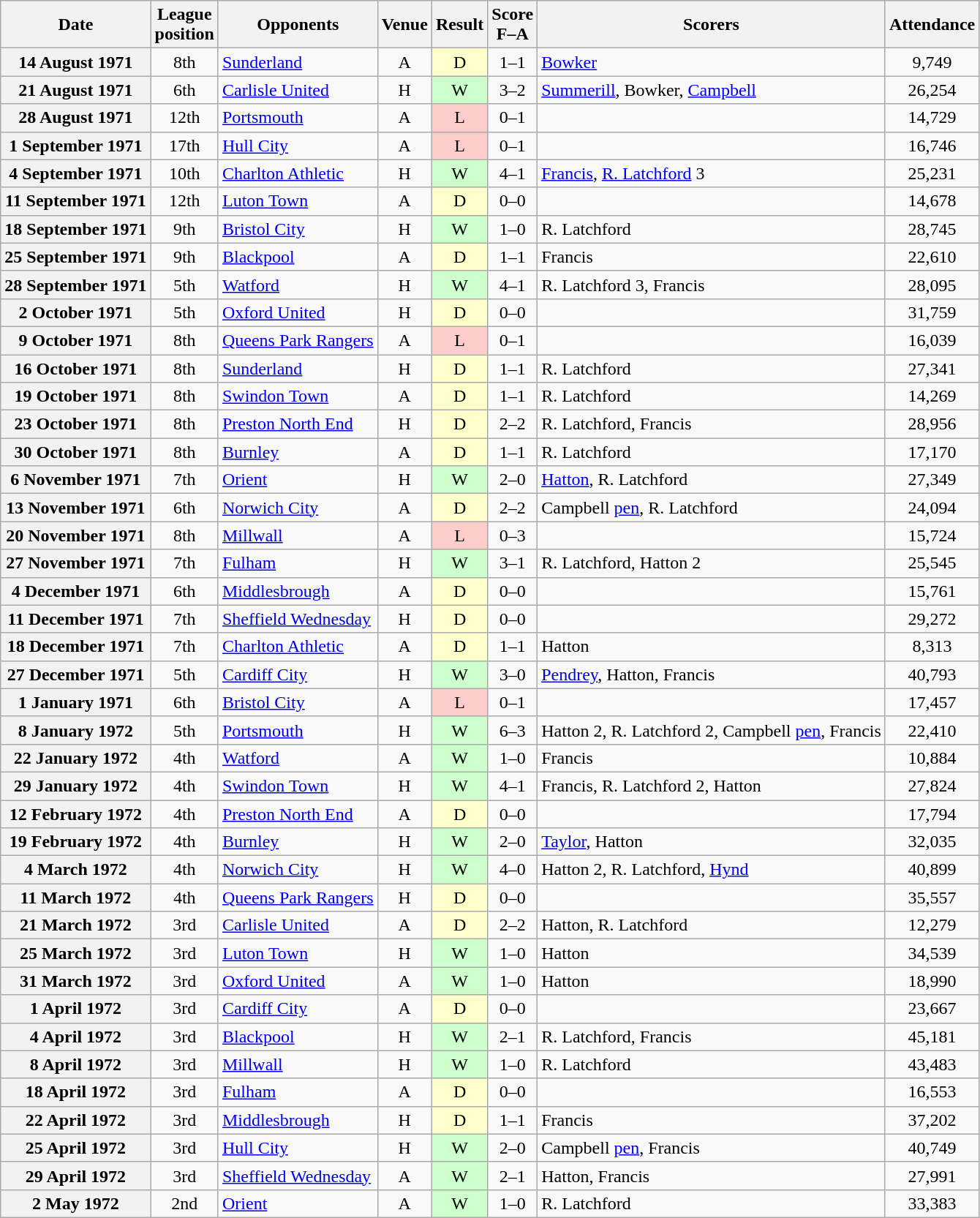<table class="wikitable plainrowheaders" style="text-align:center">
<tr>
<th scope="col">Date</th>
<th scope="col">League<br>position</th>
<th scope="col">Opponents</th>
<th scope="col">Venue</th>
<th scope="col">Result</th>
<th scope="col">Score<br>F–A</th>
<th scope="col">Scorers</th>
<th scope="col">Attendance</th>
</tr>
<tr>
<th scope="row">14 August 1971</th>
<td>8th</td>
<td align="left"><a href='#'>Sunderland</a></td>
<td>A</td>
<td style=background:#ffc>D</td>
<td>1–1</td>
<td align="left"><a href='#'>Bowker</a></td>
<td>9,749</td>
</tr>
<tr>
<th scope="row">21 August 1971</th>
<td>6th</td>
<td align="left"><a href='#'>Carlisle United</a></td>
<td>H</td>
<td style=background:#cfc>W</td>
<td>3–2</td>
<td align="left"><a href='#'>Summerill</a>, Bowker, <a href='#'>Campbell</a></td>
<td>26,254</td>
</tr>
<tr>
<th scope="row">28 August 1971</th>
<td>12th</td>
<td align="left"><a href='#'>Portsmouth</a></td>
<td>A</td>
<td style=background:#fcc>L</td>
<td>0–1</td>
<td align="left"></td>
<td>14,729</td>
</tr>
<tr>
<th scope="row">1 September 1971</th>
<td>17th</td>
<td align="left"><a href='#'>Hull City</a></td>
<td>A</td>
<td style=background:#fcc>L</td>
<td>0–1</td>
<td align="left"></td>
<td>16,746</td>
</tr>
<tr>
<th scope="row">4 September 1971</th>
<td>10th</td>
<td align="left"><a href='#'>Charlton Athletic</a></td>
<td>H</td>
<td style=background:#cfc>W</td>
<td>4–1</td>
<td align="left"><a href='#'>Francis</a>, <a href='#'>R. Latchford</a> 3</td>
<td>25,231</td>
</tr>
<tr>
<th scope="row">11 September 1971</th>
<td>12th</td>
<td align="left"><a href='#'>Luton Town</a></td>
<td>A</td>
<td style=background:#ffc>D</td>
<td>0–0</td>
<td align="left"></td>
<td>14,678</td>
</tr>
<tr>
<th scope="row">18 September 1971</th>
<td>9th</td>
<td align="left"><a href='#'>Bristol City</a></td>
<td>H</td>
<td style=background:#cfc>W</td>
<td>1–0</td>
<td align="left">R. Latchford</td>
<td>28,745</td>
</tr>
<tr>
<th scope="row">25 September 1971</th>
<td>9th</td>
<td align="left"><a href='#'>Blackpool</a></td>
<td>A</td>
<td style=background:#ffc>D</td>
<td>1–1</td>
<td align="left">Francis</td>
<td>22,610</td>
</tr>
<tr>
<th scope="row">28 September 1971</th>
<td>5th</td>
<td align="left"><a href='#'>Watford</a></td>
<td>H</td>
<td style=background:#cfc>W</td>
<td>4–1</td>
<td align="left">R. Latchford 3, Francis</td>
<td>28,095</td>
</tr>
<tr>
<th scope="row">2 October 1971</th>
<td>5th</td>
<td align="left"><a href='#'>Oxford United</a></td>
<td>H</td>
<td style=background:#ffc>D</td>
<td>0–0</td>
<td align="left"></td>
<td>31,759</td>
</tr>
<tr>
<th scope="row">9 October 1971</th>
<td>8th</td>
<td align="left"><a href='#'>Queens Park Rangers</a></td>
<td>A</td>
<td style=background:#fcc>L</td>
<td>0–1</td>
<td align="left"></td>
<td>16,039</td>
</tr>
<tr>
<th scope="row">16 October 1971</th>
<td>8th</td>
<td align="left"><a href='#'>Sunderland</a></td>
<td>H</td>
<td style=background:#ffc>D</td>
<td>1–1</td>
<td align="left">R. Latchford</td>
<td>27,341</td>
</tr>
<tr>
<th scope="row">19 October 1971</th>
<td>8th</td>
<td align="left"><a href='#'>Swindon Town</a></td>
<td>A</td>
<td style=background:#ffc>D</td>
<td>1–1</td>
<td align="left">R. Latchford</td>
<td>14,269</td>
</tr>
<tr>
<th scope="row">23 October 1971</th>
<td>8th</td>
<td align="left"><a href='#'>Preston North End</a></td>
<td>H</td>
<td style=background:#ffc>D</td>
<td>2–2</td>
<td align="left">R. Latchford, Francis</td>
<td>28,956</td>
</tr>
<tr>
<th scope="row">30 October 1971</th>
<td>8th</td>
<td align="left"><a href='#'>Burnley</a></td>
<td>A</td>
<td style=background:#ffc>D</td>
<td>1–1</td>
<td align="left">R. Latchford</td>
<td>17,170</td>
</tr>
<tr>
<th scope="row">6 November 1971</th>
<td>7th</td>
<td align="left"><a href='#'>Orient</a></td>
<td>H</td>
<td style=background:#cfc>W</td>
<td>2–0</td>
<td align="left"><a href='#'>Hatton</a>, R. Latchford</td>
<td>27,349</td>
</tr>
<tr>
<th scope="row">13 November 1971</th>
<td>6th</td>
<td align="left"><a href='#'>Norwich City</a></td>
<td>A</td>
<td style=background:#ffc>D</td>
<td>2–2</td>
<td align="left">Campbell <a href='#'>pen</a>, R. Latchford</td>
<td>24,094</td>
</tr>
<tr>
<th scope="row">20 November 1971</th>
<td>8th</td>
<td align="left"><a href='#'>Millwall</a></td>
<td>A</td>
<td style=background:#fcc>L</td>
<td>0–3</td>
<td align="left"></td>
<td>15,724</td>
</tr>
<tr>
<th scope="row">27 November 1971</th>
<td>7th</td>
<td align="left"><a href='#'>Fulham</a></td>
<td>H</td>
<td style=background:#cfc>W</td>
<td>3–1</td>
<td align="left">R. Latchford, Hatton 2</td>
<td>25,545</td>
</tr>
<tr>
<th scope="row">4 December 1971</th>
<td>6th</td>
<td align="left"><a href='#'>Middlesbrough</a></td>
<td>A</td>
<td style=background:#ffc>D</td>
<td>0–0</td>
<td align="left"></td>
<td>15,761</td>
</tr>
<tr>
<th scope="row">11 December 1971</th>
<td>7th</td>
<td align="left"><a href='#'>Sheffield Wednesday</a></td>
<td>H</td>
<td style=background:#ffc>D</td>
<td>0–0</td>
<td align="left"></td>
<td>29,272</td>
</tr>
<tr>
<th scope="row">18 December 1971</th>
<td>7th</td>
<td align="left"><a href='#'>Charlton Athletic</a></td>
<td>A</td>
<td style=background:#ffc>D</td>
<td>1–1</td>
<td align="left">Hatton</td>
<td>8,313</td>
</tr>
<tr>
<th scope="row">27 December 1971</th>
<td>5th</td>
<td align="left"><a href='#'>Cardiff City</a></td>
<td>H</td>
<td style=background:#cfc>W</td>
<td>3–0</td>
<td align="left"><a href='#'>Pendrey</a>, Hatton, Francis</td>
<td>40,793</td>
</tr>
<tr>
<th scope="row">1 January 1971</th>
<td>6th</td>
<td align="left"><a href='#'>Bristol City</a></td>
<td>A</td>
<td style=background:#fcc>L</td>
<td>0–1</td>
<td align="left"></td>
<td>17,457</td>
</tr>
<tr>
<th scope="row">8 January 1972</th>
<td>5th</td>
<td align="left"><a href='#'>Portsmouth</a></td>
<td>H</td>
<td style=background:#cfc>W</td>
<td>6–3</td>
<td align="left">Hatton 2, R. Latchford 2, Campbell <a href='#'>pen</a>, Francis</td>
<td>22,410</td>
</tr>
<tr>
<th scope="row">22 January 1972</th>
<td>4th</td>
<td align="left"><a href='#'>Watford</a></td>
<td>A</td>
<td style=background:#cfc>W</td>
<td>1–0</td>
<td align="left">Francis</td>
<td>10,884</td>
</tr>
<tr>
<th scope="row">29 January 1972</th>
<td>4th</td>
<td align="left"><a href='#'>Swindon Town</a></td>
<td>H</td>
<td style=background:#cfc>W</td>
<td>4–1</td>
<td align="left">Francis, R. Latchford 2, Hatton</td>
<td>27,824</td>
</tr>
<tr>
<th scope="row">12 February 1972</th>
<td>4th</td>
<td align="left"><a href='#'>Preston North End</a></td>
<td>A</td>
<td style=background:#ffc>D</td>
<td>0–0</td>
<td align="left"></td>
<td>17,794</td>
</tr>
<tr>
<th scope="row">19 February 1972</th>
<td>4th</td>
<td align="left"><a href='#'>Burnley</a></td>
<td>H</td>
<td style=background:#cfc>W</td>
<td>2–0</td>
<td align="left"><a href='#'>Taylor</a>, Hatton</td>
<td>32,035</td>
</tr>
<tr>
<th scope="row">4 March 1972</th>
<td>4th</td>
<td align="left"><a href='#'>Norwich City</a></td>
<td>H</td>
<td style=background:#cfc>W</td>
<td>4–0</td>
<td align="left">Hatton 2, R. Latchford, <a href='#'>Hynd</a></td>
<td>40,899</td>
</tr>
<tr>
<th scope="row">11 March 1972</th>
<td>4th</td>
<td align="left"><a href='#'>Queens Park Rangers</a></td>
<td>H</td>
<td style=background:#ffc>D</td>
<td>0–0</td>
<td align="left"></td>
<td>35,557</td>
</tr>
<tr>
<th scope="row">21 March 1972</th>
<td>3rd</td>
<td align="left"><a href='#'>Carlisle United</a></td>
<td>A</td>
<td style=background:#ffc>D</td>
<td>2–2</td>
<td align="left">Hatton, R. Latchford</td>
<td>12,279</td>
</tr>
<tr>
<th scope="row">25 March 1972</th>
<td>3rd</td>
<td align="left"><a href='#'>Luton Town</a></td>
<td>H</td>
<td style=background:#cfc>W</td>
<td>1–0</td>
<td align="left">Hatton</td>
<td>34,539</td>
</tr>
<tr>
<th scope="row">31 March 1972</th>
<td>3rd</td>
<td align="left"><a href='#'>Oxford United</a></td>
<td>A</td>
<td style=background:#cfc>W</td>
<td>1–0</td>
<td align="left">Hatton</td>
<td>18,990</td>
</tr>
<tr>
<th scope="row">1 April 1972</th>
<td>3rd</td>
<td align="left"><a href='#'>Cardiff City</a></td>
<td>A</td>
<td style=background:#ffc>D</td>
<td>0–0</td>
<td align="left"></td>
<td>23,667</td>
</tr>
<tr>
<th scope="row">4 April 1972</th>
<td>3rd</td>
<td align="left"><a href='#'>Blackpool</a></td>
<td>H</td>
<td style=background:#cfc>W</td>
<td>2–1</td>
<td align="left">R. Latchford, Francis</td>
<td>45,181</td>
</tr>
<tr>
<th scope="row">8 April 1972</th>
<td>3rd</td>
<td align="left"><a href='#'>Millwall</a></td>
<td>H</td>
<td style=background:#cfc>W</td>
<td>1–0</td>
<td align="left">R. Latchford</td>
<td>43,483</td>
</tr>
<tr>
<th scope="row">18 April 1972</th>
<td>3rd</td>
<td align="left"><a href='#'>Fulham</a></td>
<td>A</td>
<td style=background:#ffc>D</td>
<td>0–0</td>
<td align="left"></td>
<td>16,553</td>
</tr>
<tr>
<th scope="row">22 April 1972</th>
<td>3rd</td>
<td align="left"><a href='#'>Middlesbrough</a></td>
<td>H</td>
<td style=background:#ffc>D</td>
<td>1–1</td>
<td align="left">Francis</td>
<td>37,202</td>
</tr>
<tr>
<th scope="row">25 April 1972</th>
<td>3rd</td>
<td align="left"><a href='#'>Hull City</a></td>
<td>H</td>
<td style=background:#cfc>W</td>
<td>2–0</td>
<td align="left">Campbell <a href='#'>pen</a>, Francis</td>
<td>40,749</td>
</tr>
<tr>
<th scope="row">29 April 1972</th>
<td>3rd</td>
<td align="left"><a href='#'>Sheffield Wednesday</a></td>
<td>A</td>
<td style=background:#cfc>W</td>
<td>2–1</td>
<td align="left">Hatton, Francis</td>
<td>27,991</td>
</tr>
<tr>
<th scope="row">2 May 1972</th>
<td>2nd</td>
<td align="left"><a href='#'>Orient</a></td>
<td>A</td>
<td style=background:#cfc>W</td>
<td>1–0</td>
<td align="left">R. Latchford</td>
<td>33,383</td>
</tr>
</table>
